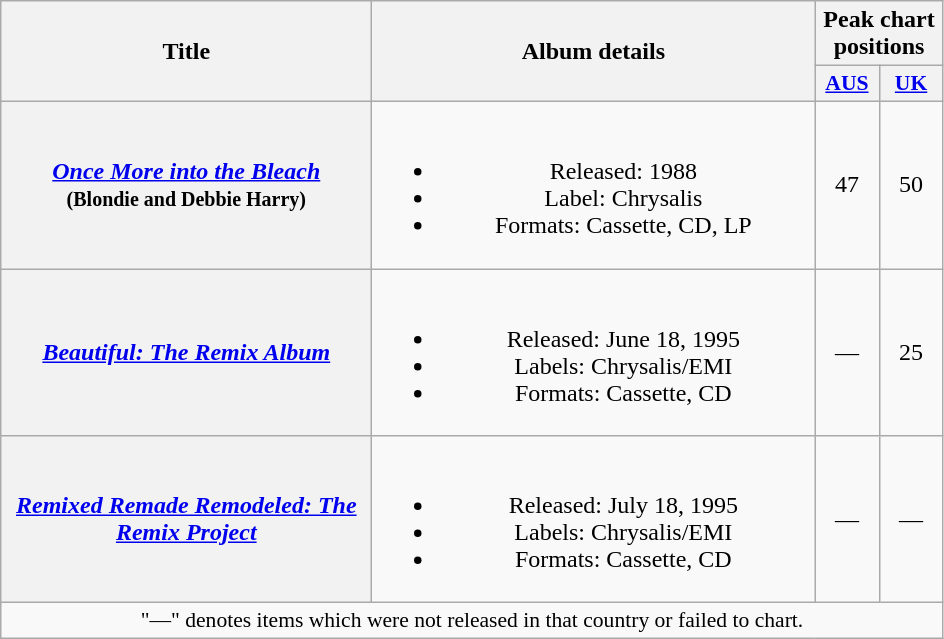<table class="wikitable plainrowheaders" style="text-align:center;" border="1">
<tr>
<th scope="col" rowspan="2" style="width:15em;">Title</th>
<th scope="col" rowspan="2" style="width:18em;">Album details</th>
<th scope="col" colspan="2">Peak chart positions</th>
</tr>
<tr>
<th scope="col" style="width:2.5em;font-size:90%;"><a href='#'>AUS</a><br></th>
<th scope="col" style="width:2.5em;font-size:90%;"><a href='#'>UK</a><br></th>
</tr>
<tr>
<th scope="row"><em><a href='#'>Once More into the Bleach</a></em> <small><br>(Blondie and Debbie Harry)</small></th>
<td><br><ul><li>Released: 1988</li><li>Label: Chrysalis</li><li>Formats: Cassette, CD, LP</li></ul></td>
<td>47</td>
<td>50</td>
</tr>
<tr>
<th scope="row"><em><a href='#'>Beautiful: The Remix Album</a></em></th>
<td><br><ul><li>Released: June 18, 1995</li><li>Labels: Chrysalis/EMI</li><li>Formats: Cassette, CD</li></ul></td>
<td>—</td>
<td>25</td>
</tr>
<tr>
<th scope="row"><em><a href='#'>Remixed Remade Remodeled: The Remix Project</a></em></th>
<td><br><ul><li>Released: July 18, 1995</li><li>Labels: Chrysalis/EMI</li><li>Formats: Cassette, CD</li></ul></td>
<td>—</td>
<td>—</td>
</tr>
<tr>
<td colspan="15" align="center" style="font-size:90%;">"—" denotes items which were not released in that country or failed to chart.</td>
</tr>
</table>
